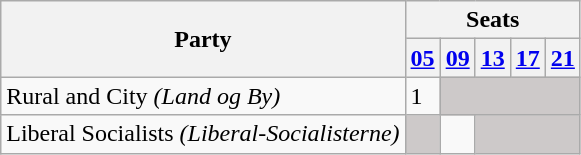<table class="wikitable">
<tr>
<th rowspan=2>Party</th>
<th colspan=11>Seats</th>
</tr>
<tr>
<th><a href='#'>05</a></th>
<th><a href='#'>09</a></th>
<th><a href='#'>13</a></th>
<th><a href='#'>17</a></th>
<th><a href='#'>21</a></th>
</tr>
<tr>
<td>Rural and City <em>(Land og By)</em></td>
<td>1</td>
<td style="background:#CDC9C9;" colspan=4></td>
</tr>
<tr>
<td>Liberal Socialists <em>(Liberal-Socialisterne)</em></td>
<td style="background:#CDC9C9;"></td>
<td></td>
<td style="background:#CDC9C9;" colspan=3></td>
</tr>
</table>
